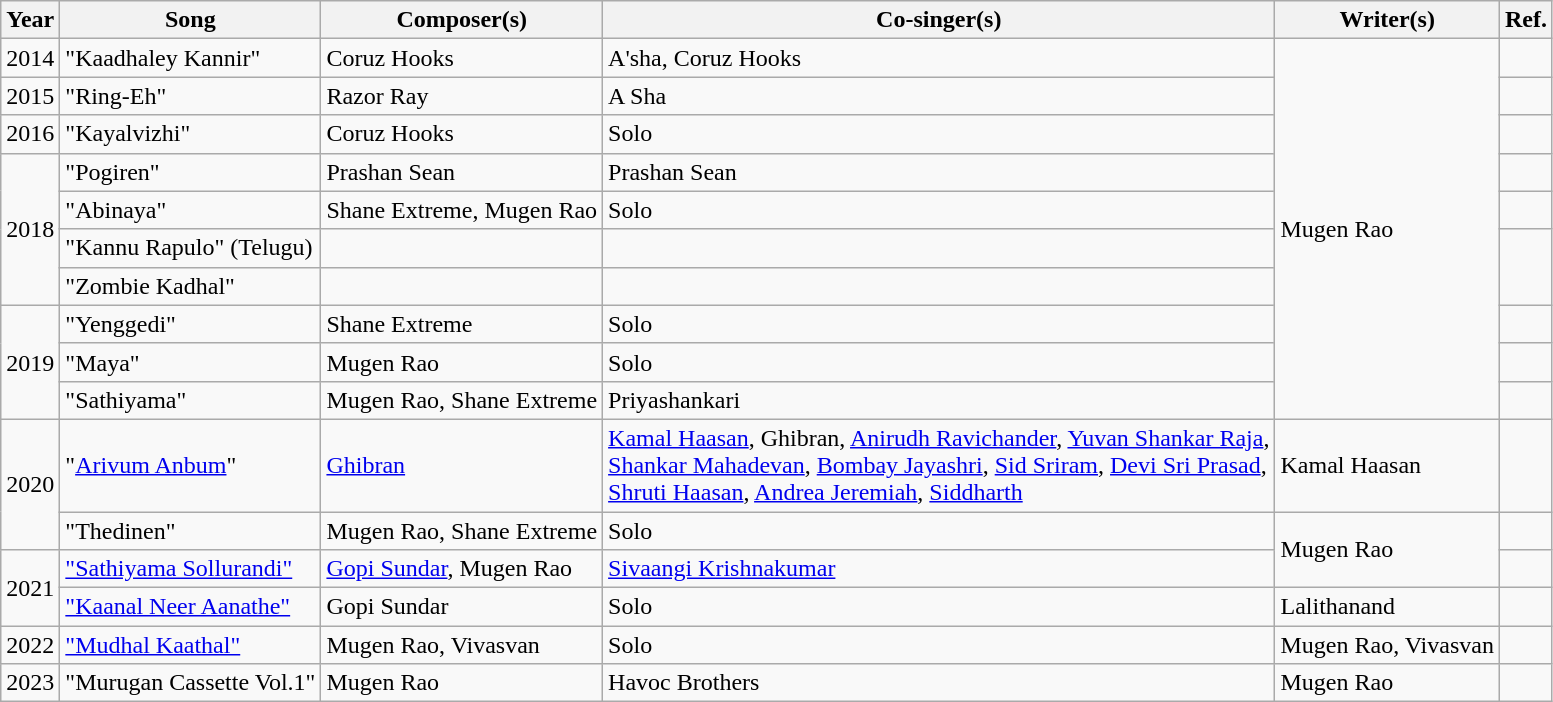<table class="wikitable sortable">
<tr>
<th>Year</th>
<th>Song</th>
<th>Composer(s)</th>
<th>Co-singer(s)</th>
<th>Writer(s)</th>
<th>Ref.</th>
</tr>
<tr>
<td>2014</td>
<td>"Kaadhaley Kannir"</td>
<td>Coruz Hooks</td>
<td>A'sha, Coruz Hooks</td>
<td rowspan="10">Mugen Rao</td>
<td></td>
</tr>
<tr>
<td>2015</td>
<td>"Ring-Eh"</td>
<td>Razor Ray</td>
<td>A Sha</td>
<td></td>
</tr>
<tr>
<td>2016</td>
<td>"Kayalvizhi"</td>
<td>Coruz Hooks</td>
<td>Solo</td>
<td></td>
</tr>
<tr>
<td rowspan="4">2018</td>
<td>"Pogiren"</td>
<td>Prashan Sean</td>
<td>Prashan Sean</td>
<td></td>
</tr>
<tr>
<td>"Abinaya"</td>
<td>Shane Extreme, Mugen Rao</td>
<td>Solo</td>
<td></td>
</tr>
<tr>
<td>"Kannu Rapulo" (Telugu)</td>
<td></td>
<td></td>
<td rowspan="2"></td>
</tr>
<tr>
<td>"Zombie Kadhal"</td>
<td></td>
<td></td>
</tr>
<tr>
<td rowspan="3">2019</td>
<td>"Yenggedi"</td>
<td>Shane Extreme</td>
<td>Solo</td>
<td></td>
</tr>
<tr>
<td>"Maya"</td>
<td>Mugen Rao</td>
<td>Solo</td>
<td></td>
</tr>
<tr>
<td>"Sathiyama"</td>
<td>Mugen Rao, Shane Extreme</td>
<td>Priyashankari</td>
<td></td>
</tr>
<tr>
<td rowspan="2">2020</td>
<td>"<a href='#'>Arivum Anbum</a>"</td>
<td><a href='#'>Ghibran</a></td>
<td><a href='#'>Kamal Haasan</a>, Ghibran, <a href='#'>Anirudh Ravichander</a>, <a href='#'>Yuvan Shankar Raja</a>,<br> <a href='#'>Shankar Mahadevan</a>, <a href='#'>Bombay Jayashri</a>, <a href='#'>Sid Sriram</a>, <a href='#'>Devi Sri Prasad</a>,<br><a href='#'>Shruti Haasan</a>, <a href='#'>Andrea Jeremiah</a>, <a href='#'>Siddharth</a></td>
<td>Kamal Haasan</td>
<td></td>
</tr>
<tr>
<td>"Thedinen"</td>
<td>Mugen Rao, Shane Extreme</td>
<td>Solo</td>
<td rowspan="2">Mugen Rao</td>
<td></td>
</tr>
<tr>
<td rowspan="2">2021</td>
<td><a href='#'>"Sathiyama Sollurandi"</a></td>
<td><a href='#'>Gopi Sundar</a>, Mugen Rao</td>
<td><a href='#'>Sivaangi Krishnakumar</a></td>
<td></td>
</tr>
<tr>
<td><a href='#'>"Kaanal Neer Aanathe"</a></td>
<td>Gopi Sundar</td>
<td>Solo</td>
<td>Lalithanand</td>
<td></td>
</tr>
<tr>
<td>2022</td>
<td><a href='#'>"Mudhal Kaathal"</a></td>
<td>Mugen Rao, Vivasvan</td>
<td>Solo</td>
<td>Mugen Rao, Vivasvan</td>
<td></td>
</tr>
<tr>
<td>2023</td>
<td>"Murugan Cassette Vol.1"</td>
<td>Mugen Rao</td>
<td>Havoc Brothers</td>
<td>Mugen Rao</td>
<td></td>
</tr>
</table>
